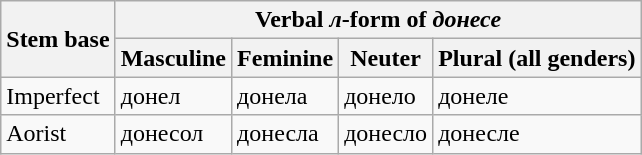<table class="wikitable">
<tr>
<th rowspan="2">Stem base</th>
<th colspan="4">Verbal <em>л</em>-form of <em>донесе</em></th>
</tr>
<tr>
<th>Masculine</th>
<th>Feminine</th>
<th>Neuter</th>
<th>Plural (all genders)</th>
</tr>
<tr>
<td>Imperfect</td>
<td>донел</td>
<td>донела</td>
<td>донело</td>
<td>донеле</td>
</tr>
<tr>
<td>Aorist</td>
<td>донесол</td>
<td>донесла</td>
<td>донесло</td>
<td>донесле</td>
</tr>
</table>
